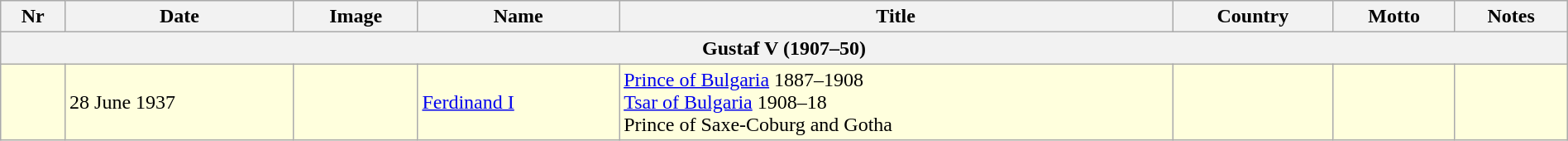<table class="wikitable" width=100%>
<tr>
<th>Nr</th>
<th>Date</th>
<th>Image</th>
<th>Name</th>
<th>Title</th>
<th>Country</th>
<th>Motto</th>
<th>Notes</th>
</tr>
<tr>
<th colspan=8>Gustaf V (1907–50)</th>
</tr>
<tr bgcolor="#FFFFDD">
<td></td>
<td>28 June 1937</td>
<td></td>
<td><a href='#'>Ferdinand I</a></td>
<td><a href='#'>Prince of Bulgaria</a> 1887–1908<br><a href='#'>Tsar of Bulgaria</a> 1908–18<br>Prince of Saxe-Coburg and Gotha</td>
<td><br></td>
<td></td>
<td></td>
</tr>
</table>
